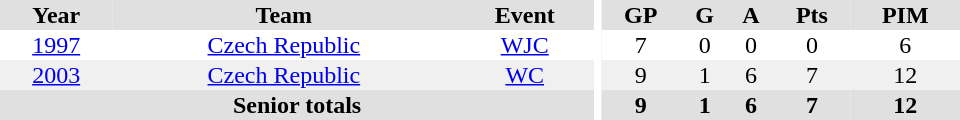<table border="0" cellpadding="1" cellspacing="0" ID="Table3" style="text-align:center; width:40em">
<tr ALIGN="center" bgcolor="#e0e0e0">
<th>Year</th>
<th>Team</th>
<th>Event</th>
<th rowspan="99" bgcolor="#ffffff"></th>
<th>GP</th>
<th>G</th>
<th>A</th>
<th>Pts</th>
<th>PIM</th>
</tr>
<tr>
<td><a href='#'>1997</a></td>
<td><a href='#'>Czech Republic</a></td>
<td><a href='#'>WJC</a></td>
<td>7</td>
<td>0</td>
<td>0</td>
<td>0</td>
<td>6</td>
</tr>
<tr bgcolor="#f0f0f0">
<td><a href='#'>2003</a></td>
<td><a href='#'>Czech Republic</a></td>
<td><a href='#'>WC</a></td>
<td>9</td>
<td>1</td>
<td>6</td>
<td>7</td>
<td>12</td>
</tr>
<tr bgcolor="#e0e0e0">
<th colspan="3">Senior totals</th>
<th>9</th>
<th>1</th>
<th>6</th>
<th>7</th>
<th>12</th>
</tr>
</table>
